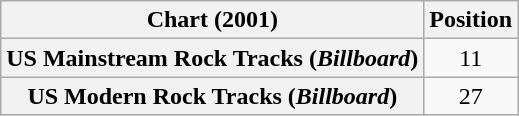<table class="wikitable plainrowheaders" style="text-align:center">
<tr>
<th>Chart (2001)</th>
<th>Position</th>
</tr>
<tr>
<th scope="row">US Mainstream Rock Tracks (<em>Billboard</em>)</th>
<td>11</td>
</tr>
<tr>
<th scope="row">US Modern Rock Tracks (<em>Billboard</em>)</th>
<td>27</td>
</tr>
</table>
